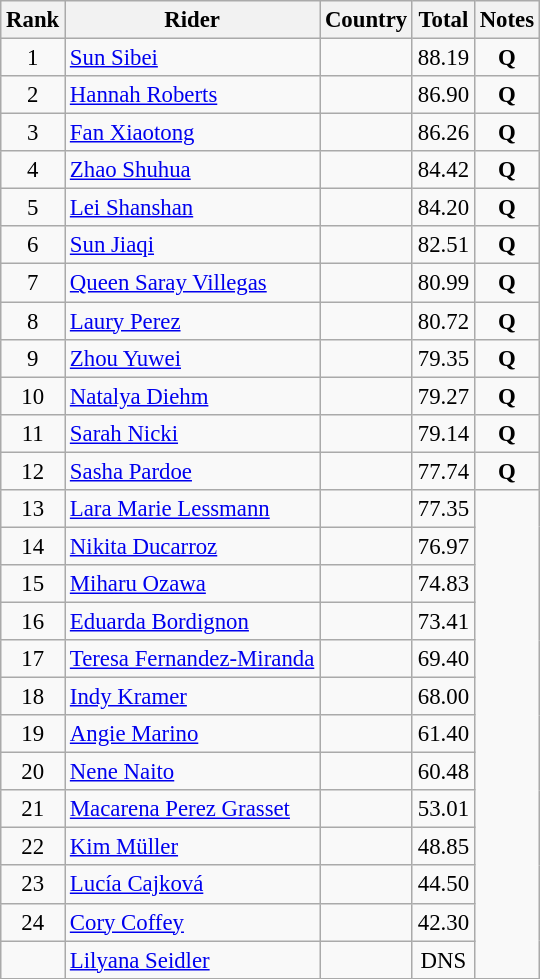<table class="wikitable sortable" style="font-size:95%; text-align:center;">
<tr>
<th>Rank</th>
<th>Rider</th>
<th>Country</th>
<th>Total</th>
<th>Notes</th>
</tr>
<tr>
<td>1</td>
<td align=left><a href='#'>Sun Sibei</a></td>
<td align=left></td>
<td>88.19</td>
<td><strong>Q</strong></td>
</tr>
<tr>
<td>2</td>
<td align=left><a href='#'>Hannah Roberts</a></td>
<td align=left></td>
<td>86.90</td>
<td><strong>Q</strong></td>
</tr>
<tr>
<td>3</td>
<td align=left><a href='#'>Fan Xiaotong</a></td>
<td align=left></td>
<td>86.26</td>
<td><strong>Q</strong></td>
</tr>
<tr>
<td>4</td>
<td align=left><a href='#'>Zhao Shuhua</a></td>
<td align=left></td>
<td>84.42</td>
<td><strong>Q</strong></td>
</tr>
<tr>
<td>5</td>
<td align=left><a href='#'>Lei Shanshan</a></td>
<td align=left></td>
<td>84.20</td>
<td><strong>Q</strong></td>
</tr>
<tr>
<td>6</td>
<td align=left><a href='#'>Sun Jiaqi</a></td>
<td align=left></td>
<td>82.51</td>
<td><strong>Q</strong></td>
</tr>
<tr>
<td>7</td>
<td align=left><a href='#'>Queen Saray Villegas</a></td>
<td align=left></td>
<td>80.99</td>
<td><strong>Q</strong></td>
</tr>
<tr>
<td>8</td>
<td align=left><a href='#'>Laury Perez</a></td>
<td align=left></td>
<td>80.72</td>
<td><strong>Q</strong></td>
</tr>
<tr>
<td>9</td>
<td align=left><a href='#'>Zhou Yuwei</a></td>
<td align=left></td>
<td>79.35</td>
<td><strong>Q</strong></td>
</tr>
<tr>
<td>10</td>
<td align=left><a href='#'>Natalya Diehm</a></td>
<td align=left></td>
<td>79.27</td>
<td><strong>Q</strong></td>
</tr>
<tr>
<td>11</td>
<td align=left><a href='#'>Sarah Nicki</a></td>
<td align=left></td>
<td>79.14</td>
<td><strong>Q</strong></td>
</tr>
<tr>
<td>12</td>
<td align=left><a href='#'>Sasha Pardoe</a></td>
<td align=left></td>
<td>77.74</td>
<td><strong>Q</strong></td>
</tr>
<tr>
<td>13</td>
<td align=left><a href='#'>Lara Marie Lessmann</a></td>
<td align=left></td>
<td>77.35</td>
</tr>
<tr>
<td>14</td>
<td align=left><a href='#'>Nikita Ducarroz</a></td>
<td align=left></td>
<td>76.97</td>
</tr>
<tr>
<td>15</td>
<td align=left><a href='#'>Miharu Ozawa</a></td>
<td align=left></td>
<td>74.83</td>
</tr>
<tr>
<td>16</td>
<td align=left><a href='#'>Eduarda Bordignon</a></td>
<td align=left></td>
<td>73.41</td>
</tr>
<tr>
<td>17</td>
<td align=left><a href='#'>Teresa Fernandez-Miranda</a></td>
<td align=left></td>
<td>69.40</td>
</tr>
<tr>
<td>18</td>
<td align=left><a href='#'>Indy Kramer</a></td>
<td align=left></td>
<td>68.00</td>
</tr>
<tr>
<td>19</td>
<td align=left><a href='#'>Angie Marino</a></td>
<td align=left></td>
<td>61.40</td>
</tr>
<tr>
<td>20</td>
<td align=left><a href='#'>Nene Naito</a></td>
<td align=left></td>
<td>60.48</td>
</tr>
<tr>
<td>21</td>
<td align=left><a href='#'>Macarena Perez Grasset</a></td>
<td align=left></td>
<td>53.01</td>
</tr>
<tr>
<td>22</td>
<td align=left><a href='#'>Kim Müller</a></td>
<td align=left></td>
<td>48.85</td>
</tr>
<tr>
<td>23</td>
<td align=left><a href='#'>Lucía Cajková</a></td>
<td align=left></td>
<td>44.50</td>
</tr>
<tr>
<td>24</td>
<td align=left><a href='#'>Cory Coffey</a></td>
<td align=left></td>
<td>42.30</td>
</tr>
<tr>
<td></td>
<td align=left><a href='#'>Lilyana Seidler</a></td>
<td align=left></td>
<td>DNS</td>
</tr>
<tr>
</tr>
</table>
